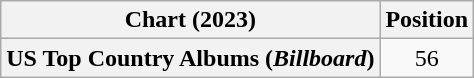<table class="wikitable sortable plainrowheaders" style="text-align:center">
<tr>
<th scope="col">Chart (2023)</th>
<th scope="col">Position</th>
</tr>
<tr>
<th scope="row">US Top Country Albums (<em>Billboard</em>)</th>
<td>56</td>
</tr>
</table>
